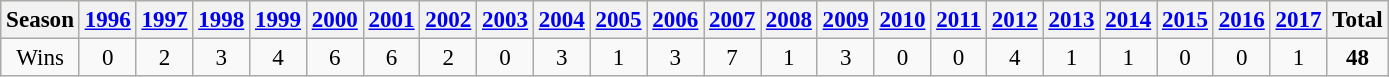<table class="wikitable" style=font-size:96%>
<tr style="background:#ffc;">
<th scope="col">Season</th>
<th scope="col"><a href='#'>1996</a></th>
<th scope="col"><a href='#'>1997</a></th>
<th scope="col"><a href='#'>1998</a></th>
<th scope="col"><a href='#'>1999</a></th>
<th scope="col"><a href='#'>2000</a></th>
<th scope="col"><a href='#'>2001</a></th>
<th scope="col"><a href='#'>2002</a></th>
<th scope="col"><a href='#'>2003</a></th>
<th scope="col"><a href='#'>2004</a></th>
<th scope="col"><a href='#'>2005</a></th>
<th scope="col"><a href='#'>2006</a></th>
<th scope="col"><a href='#'>2007</a></th>
<th scope="col"><a href='#'>2008</a></th>
<th scope="col"><a href='#'>2009</a></th>
<th scope="col"><a href='#'>2010</a></th>
<th scope="col"><a href='#'>2011</a></th>
<th scope="col"><a href='#'>2012</a></th>
<th scope="col"><a href='#'>2013</a></th>
<th scope="col"><a href='#'>2014</a></th>
<th scope="col"><a href='#'>2015</a></th>
<th scope="col"><a href='#'>2016</a></th>
<th scope="col"><a href='#'>2017</a></th>
<th scope="col">Total</th>
</tr>
<tr align=center>
<td>Wins</td>
<td>0</td>
<td>2</td>
<td>3</td>
<td>4</td>
<td>6</td>
<td>6</td>
<td>2</td>
<td>0</td>
<td>3</td>
<td>1</td>
<td>3</td>
<td>7</td>
<td>1</td>
<td>3</td>
<td>0</td>
<td>0</td>
<td>4</td>
<td>1</td>
<td>1</td>
<td>0</td>
<td>0</td>
<td>1</td>
<td><strong>48</strong></td>
</tr>
</table>
